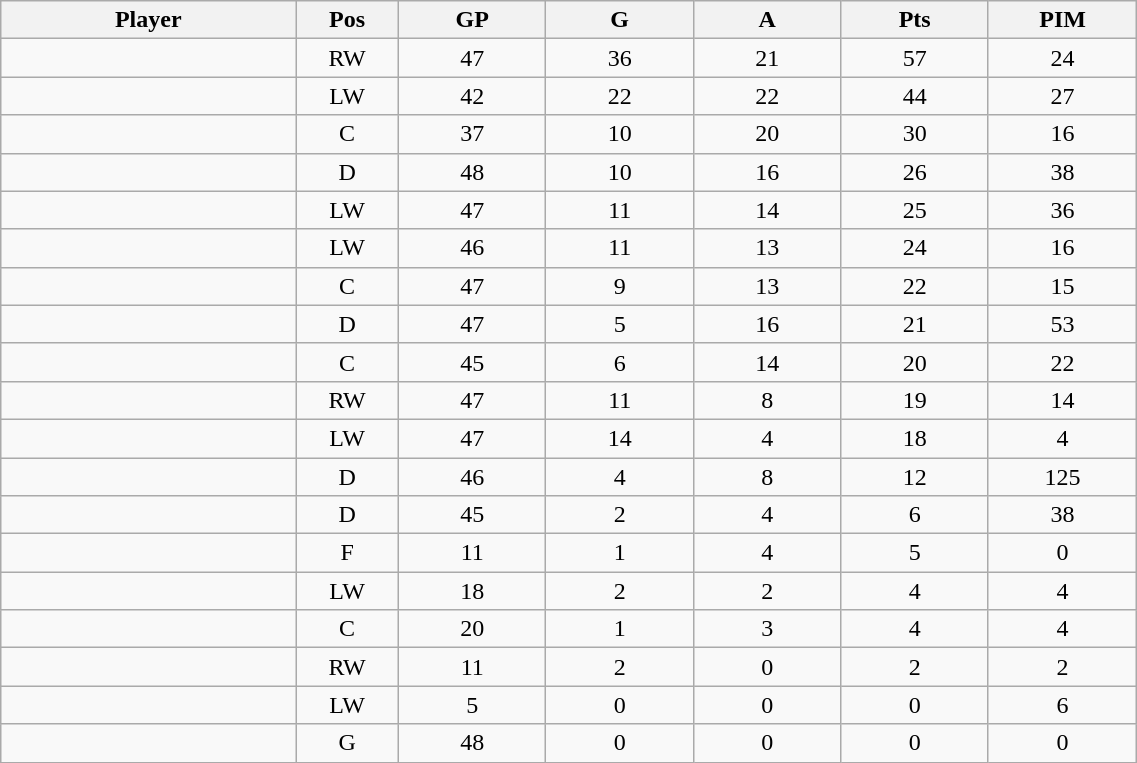<table class="wikitable sortable" width="60%">
<tr ALIGN="center">
<th bgcolor="#DDDDFF" width="10%">Player</th>
<th bgcolor="#DDDDFF" width="3%" title="Position">Pos</th>
<th bgcolor="#DDDDFF" width="5%" title="Games played">GP</th>
<th bgcolor="#DDDDFF" width="5%" title="Goals">G</th>
<th bgcolor="#DDDDFF" width="5%" title="Assists">A</th>
<th bgcolor="#DDDDFF" width="5%" title="Points">Pts</th>
<th bgcolor="#DDDDFF" width="5%" title="Penalties in Minutes">PIM</th>
</tr>
<tr align="center">
<td align="right"></td>
<td>RW</td>
<td>47</td>
<td>36</td>
<td>21</td>
<td>57</td>
<td>24</td>
</tr>
<tr align="center">
<td align="right"></td>
<td>LW</td>
<td>42</td>
<td>22</td>
<td>22</td>
<td>44</td>
<td>27</td>
</tr>
<tr align="center">
<td align="right"></td>
<td>C</td>
<td>37</td>
<td>10</td>
<td>20</td>
<td>30</td>
<td>16</td>
</tr>
<tr align="center">
<td align="right"></td>
<td>D</td>
<td>48</td>
<td>10</td>
<td>16</td>
<td>26</td>
<td>38</td>
</tr>
<tr align="center">
<td align="right"></td>
<td>LW</td>
<td>47</td>
<td>11</td>
<td>14</td>
<td>25</td>
<td>36</td>
</tr>
<tr align="center">
<td align="right"></td>
<td>LW</td>
<td>46</td>
<td>11</td>
<td>13</td>
<td>24</td>
<td>16</td>
</tr>
<tr align="center">
<td align="right"></td>
<td>C</td>
<td>47</td>
<td>9</td>
<td>13</td>
<td>22</td>
<td>15</td>
</tr>
<tr align="center">
<td align="right"></td>
<td>D</td>
<td>47</td>
<td>5</td>
<td>16</td>
<td>21</td>
<td>53</td>
</tr>
<tr align="center">
<td align="right"></td>
<td>C</td>
<td>45</td>
<td>6</td>
<td>14</td>
<td>20</td>
<td>22</td>
</tr>
<tr align="center">
<td align="right"></td>
<td>RW</td>
<td>47</td>
<td>11</td>
<td>8</td>
<td>19</td>
<td>14</td>
</tr>
<tr align="center">
<td align="right"></td>
<td>LW</td>
<td>47</td>
<td>14</td>
<td>4</td>
<td>18</td>
<td>4</td>
</tr>
<tr align="center">
<td align="right"></td>
<td>D</td>
<td>46</td>
<td>4</td>
<td>8</td>
<td>12</td>
<td>125</td>
</tr>
<tr align="center">
<td align="right"></td>
<td>D</td>
<td>45</td>
<td>2</td>
<td>4</td>
<td>6</td>
<td>38</td>
</tr>
<tr align="center">
<td align="right"></td>
<td>F</td>
<td>11</td>
<td>1</td>
<td>4</td>
<td>5</td>
<td>0</td>
</tr>
<tr align="center">
<td align="right"></td>
<td>LW</td>
<td>18</td>
<td>2</td>
<td>2</td>
<td>4</td>
<td>4</td>
</tr>
<tr align="center">
<td align="right"></td>
<td>C</td>
<td>20</td>
<td>1</td>
<td>3</td>
<td>4</td>
<td>4</td>
</tr>
<tr align="center">
<td align="right"></td>
<td>RW</td>
<td>11</td>
<td>2</td>
<td>0</td>
<td>2</td>
<td>2</td>
</tr>
<tr align="center">
<td align="right"></td>
<td>LW</td>
<td>5</td>
<td>0</td>
<td>0</td>
<td>0</td>
<td>6</td>
</tr>
<tr align="center">
<td align="right"></td>
<td>G</td>
<td>48</td>
<td>0</td>
<td>0</td>
<td>0</td>
<td>0</td>
</tr>
</table>
